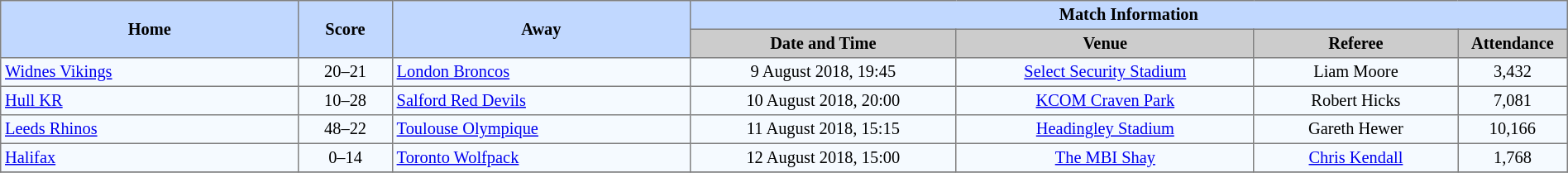<table border=1 style="border-collapse:collapse; font-size:85%; text-align:center;" cellpadding=3 cellspacing=0 width=100%>
<tr bgcolor=#C1D8FF>
<th rowspan=2 width=19%>Home</th>
<th rowspan=2 width=6%>Score</th>
<th rowspan=2 width=19%>Away</th>
<th colspan=6>Match Information</th>
</tr>
<tr bgcolor=#CCCCCC>
<th width=17%>Date and Time</th>
<th width=19%>Venue</th>
<th width=13%>Referee</th>
<th width=7%>Attendance</th>
</tr>
<tr bgcolor=#F5FAFF>
<td align=left> <a href='#'>Widnes Vikings</a></td>
<td>20–21</td>
<td align=left> <a href='#'>London Broncos</a></td>
<td>9 August 2018, 19:45</td>
<td><a href='#'>Select Security Stadium</a></td>
<td>Liam Moore</td>
<td>3,432</td>
</tr>
<tr bgcolor=#F5FAFF>
<td align=left> <a href='#'>Hull KR</a></td>
<td>10–28</td>
<td align=left> <a href='#'>Salford Red Devils</a></td>
<td>10 August 2018, 20:00</td>
<td><a href='#'>KCOM Craven Park</a></td>
<td>Robert Hicks</td>
<td>7,081</td>
</tr>
<tr bgcolor=#F5FAFF>
<td align=left> <a href='#'>Leeds Rhinos</a></td>
<td>48–22</td>
<td align=left> <a href='#'>Toulouse Olympique</a></td>
<td>11 August 2018, 15:15</td>
<td><a href='#'>Headingley Stadium</a></td>
<td>Gareth Hewer</td>
<td>10,166</td>
</tr>
<tr bgcolor=#F5FAFF>
<td align=left> <a href='#'>Halifax</a></td>
<td>0–14</td>
<td align=left> <a href='#'>Toronto Wolfpack</a></td>
<td>12 August 2018, 15:00</td>
<td><a href='#'>The MBI Shay</a></td>
<td><a href='#'>Chris Kendall</a></td>
<td>1,768</td>
</tr>
<tr bgcolor=#F5FAFF>
</tr>
</table>
